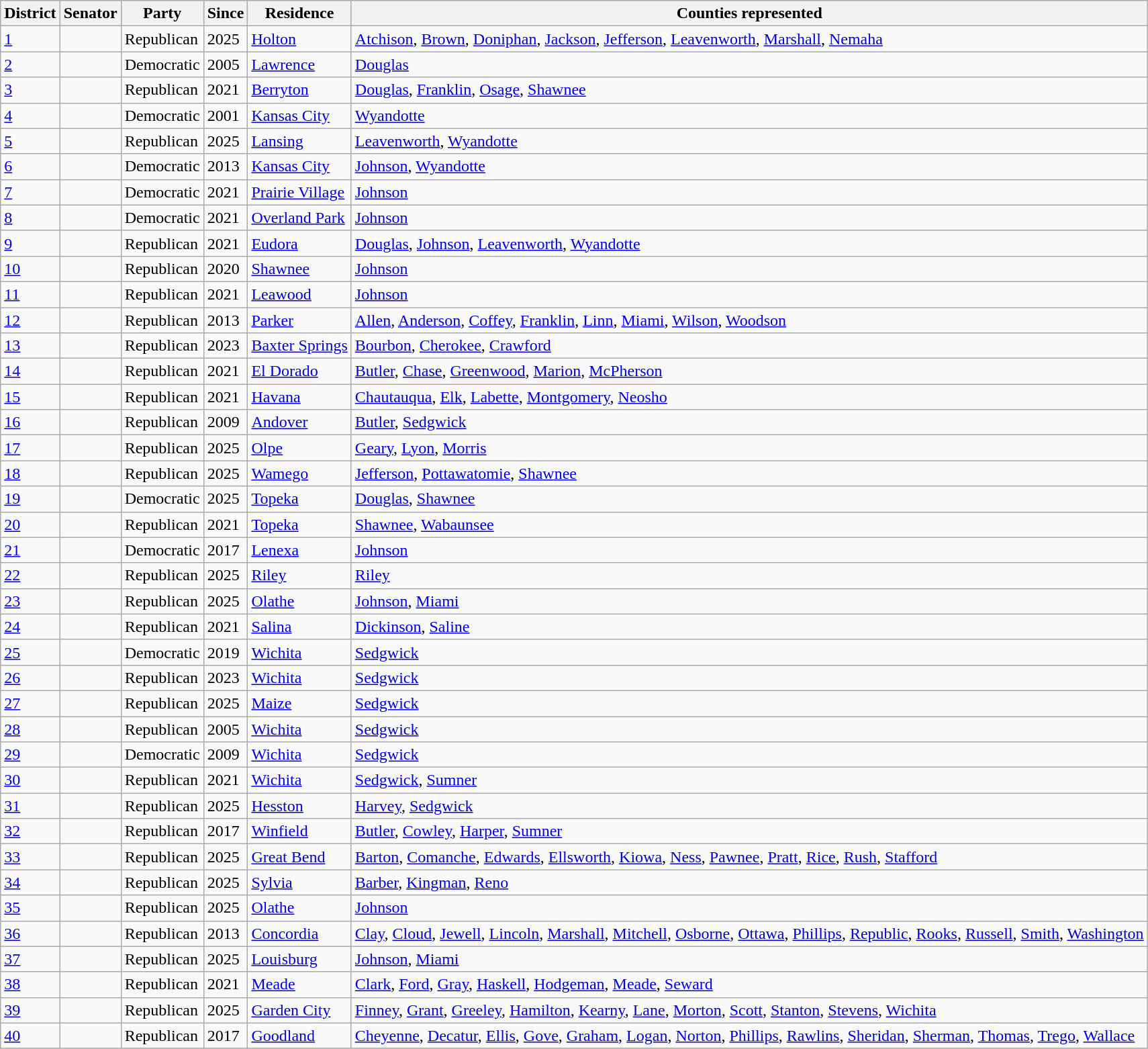<table class= "sortable wikitable">
<tr>
<th>District</th>
<th>Senator</th>
<th>Party</th>
<th>Since</th>
<th>Residence</th>
<th>Counties represented</th>
</tr>
<tr>
<td><a href='#'>1</a></td>
<td></td>
<td>Republican</td>
<td>2025</td>
<td><a href='#'>Holton</a></td>
<td><a href='#'>Atchison</a>, <a href='#'>Brown</a>, <a href='#'>Doniphan</a>, <a href='#'>Jackson</a>, <a href='#'>Jefferson</a>, <a href='#'>Leavenworth</a>, <a href='#'>Marshall</a>, <a href='#'>Nemaha</a></td>
</tr>
<tr>
<td><a href='#'>2</a></td>
<td></td>
<td>Democratic</td>
<td>2005</td>
<td><a href='#'>Lawrence</a></td>
<td><a href='#'>Douglas</a></td>
</tr>
<tr>
<td><a href='#'>3</a></td>
<td></td>
<td>Republican</td>
<td>2021</td>
<td><a href='#'>Berryton</a></td>
<td><a href='#'>Douglas</a>, <a href='#'>Franklin</a>, <a href='#'>Osage</a>, <a href='#'>Shawnee</a></td>
</tr>
<tr>
<td><a href='#'>4</a></td>
<td></td>
<td>Democratic</td>
<td>2001</td>
<td><a href='#'>Kansas City</a></td>
<td><a href='#'>Wyandotte</a></td>
</tr>
<tr>
<td><a href='#'>5</a></td>
<td></td>
<td>Republican</td>
<td>2025</td>
<td><a href='#'>Lansing</a></td>
<td><a href='#'>Leavenworth</a>, <a href='#'>Wyandotte</a></td>
</tr>
<tr>
<td><a href='#'>6</a></td>
<td></td>
<td>Democratic</td>
<td>2013</td>
<td><a href='#'>Kansas City</a></td>
<td><a href='#'>Johnson</a>, <a href='#'>Wyandotte</a></td>
</tr>
<tr>
<td><a href='#'>7</a></td>
<td></td>
<td>Democratic</td>
<td>2021</td>
<td><a href='#'>Prairie Village</a></td>
<td><a href='#'>Johnson</a></td>
</tr>
<tr>
<td><a href='#'>8</a></td>
<td></td>
<td>Democratic</td>
<td>2021</td>
<td><a href='#'>Overland Park</a></td>
<td><a href='#'>Johnson</a></td>
</tr>
<tr>
<td><a href='#'>9</a></td>
<td></td>
<td>Republican</td>
<td>2021</td>
<td><a href='#'>Eudora</a></td>
<td><a href='#'>Douglas</a>, <a href='#'>Johnson</a>, <a href='#'>Leavenworth</a>, <a href='#'>Wyandotte</a></td>
</tr>
<tr>
<td><a href='#'>10</a></td>
<td></td>
<td>Republican</td>
<td>2020</td>
<td><a href='#'>Shawnee</a></td>
<td><a href='#'>Johnson</a></td>
</tr>
<tr>
<td><a href='#'>11</a></td>
<td></td>
<td>Republican</td>
<td>2021</td>
<td><a href='#'>Leawood</a></td>
<td><a href='#'>Johnson</a></td>
</tr>
<tr>
<td><a href='#'>12</a></td>
<td></td>
<td>Republican</td>
<td>2013</td>
<td><a href='#'>Parker</a></td>
<td><a href='#'>Allen</a>, <a href='#'>Anderson</a>, <a href='#'>Coffey</a>, <a href='#'>Franklin</a>, <a href='#'>Linn</a>, <a href='#'>Miami</a>, <a href='#'>Wilson</a>, <a href='#'>Woodson</a></td>
</tr>
<tr>
<td><a href='#'>13</a></td>
<td></td>
<td>Republican</td>
<td>2023</td>
<td><a href='#'>Baxter Springs</a></td>
<td><a href='#'>Bourbon</a>, <a href='#'>Cherokee</a>, <a href='#'>Crawford</a></td>
</tr>
<tr>
<td><a href='#'>14</a></td>
<td></td>
<td>Republican</td>
<td>2021</td>
<td><a href='#'>El Dorado</a></td>
<td><a href='#'>Butler</a>, <a href='#'>Chase</a>, <a href='#'>Greenwood</a>, <a href='#'>Marion</a>, <a href='#'>McPherson</a></td>
</tr>
<tr>
<td><a href='#'>15</a></td>
<td></td>
<td>Republican</td>
<td>2021</td>
<td><a href='#'>Havana</a></td>
<td><a href='#'>Chautauqua</a>, <a href='#'>Elk</a>, <a href='#'>Labette</a>, <a href='#'>Montgomery</a>, <a href='#'>Neosho</a></td>
</tr>
<tr>
<td><a href='#'>16</a></td>
<td></td>
<td>Republican</td>
<td>2009</td>
<td><a href='#'>Andover</a></td>
<td><a href='#'>Butler</a>, <a href='#'>Sedgwick</a></td>
</tr>
<tr>
<td><a href='#'>17</a></td>
<td></td>
<td>Republican</td>
<td>2025</td>
<td><a href='#'>Olpe</a></td>
<td><a href='#'>Geary</a>, <a href='#'>Lyon</a>, <a href='#'>Morris</a></td>
</tr>
<tr>
<td><a href='#'>18</a></td>
<td></td>
<td>Republican</td>
<td>2025</td>
<td><a href='#'>Wamego</a></td>
<td><a href='#'>Jefferson</a>, <a href='#'>Pottawatomie</a>, <a href='#'>Shawnee</a></td>
</tr>
<tr>
<td><a href='#'>19</a></td>
<td></td>
<td>Democratic</td>
<td>2025</td>
<td><a href='#'>Topeka</a></td>
<td><a href='#'>Douglas</a>, <a href='#'>Shawnee</a></td>
</tr>
<tr>
<td><a href='#'>20</a></td>
<td></td>
<td>Republican</td>
<td>2021</td>
<td><a href='#'>Topeka</a></td>
<td><a href='#'>Shawnee</a>, <a href='#'>Wabaunsee</a></td>
</tr>
<tr>
<td><a href='#'>21</a></td>
<td></td>
<td>Democratic</td>
<td>2017</td>
<td><a href='#'>Lenexa</a></td>
<td><a href='#'>Johnson</a></td>
</tr>
<tr>
<td><a href='#'>22</a></td>
<td></td>
<td>Republican</td>
<td>2025</td>
<td><a href='#'>Riley</a></td>
<td><a href='#'>Riley</a></td>
</tr>
<tr>
<td><a href='#'>23</a></td>
<td></td>
<td>Republican</td>
<td>2025</td>
<td><a href='#'>Olathe</a></td>
<td><a href='#'>Johnson</a>, <a href='#'>Miami</a></td>
</tr>
<tr>
<td><a href='#'>24</a></td>
<td></td>
<td>Republican</td>
<td>2021</td>
<td><a href='#'>Salina</a></td>
<td><a href='#'>Dickinson</a>, <a href='#'>Saline</a></td>
</tr>
<tr>
<td><a href='#'>25</a></td>
<td></td>
<td>Democratic</td>
<td>2019</td>
<td><a href='#'>Wichita</a></td>
<td><a href='#'>Sedgwick</a></td>
</tr>
<tr>
<td><a href='#'>26</a></td>
<td></td>
<td>Republican</td>
<td>2023</td>
<td><a href='#'>Wichita</a></td>
<td><a href='#'>Sedgwick</a></td>
</tr>
<tr>
<td><a href='#'>27</a></td>
<td></td>
<td>Republican</td>
<td>2025</td>
<td><a href='#'>Maize</a></td>
<td><a href='#'>Sedgwick</a></td>
</tr>
<tr>
<td><a href='#'>28</a></td>
<td></td>
<td>Republican</td>
<td>2005</td>
<td><a href='#'>Wichita</a></td>
<td><a href='#'>Sedgwick</a></td>
</tr>
<tr>
<td><a href='#'>29</a></td>
<td></td>
<td>Democratic</td>
<td>2009</td>
<td><a href='#'>Wichita</a></td>
<td><a href='#'>Sedgwick</a></td>
</tr>
<tr>
<td><a href='#'>30</a></td>
<td></td>
<td>Republican</td>
<td>2021</td>
<td><a href='#'>Wichita</a></td>
<td><a href='#'>Sedgwick</a>, <a href='#'>Sumner</a></td>
</tr>
<tr>
<td><a href='#'>31</a></td>
<td></td>
<td>Republican</td>
<td>2025</td>
<td><a href='#'>Hesston</a></td>
<td><a href='#'>Harvey</a>, <a href='#'>Sedgwick</a></td>
</tr>
<tr>
<td><a href='#'>32</a></td>
<td></td>
<td>Republican</td>
<td>2017</td>
<td><a href='#'>Winfield</a></td>
<td><a href='#'>Butler</a>, <a href='#'>Cowley</a>, <a href='#'>Harper</a>, <a href='#'>Sumner</a></td>
</tr>
<tr>
<td><a href='#'>33</a></td>
<td></td>
<td>Republican</td>
<td>2025</td>
<td><a href='#'>Great Bend</a></td>
<td><a href='#'>Barton</a>, <a href='#'>Comanche</a>, <a href='#'>Edwards</a>, <a href='#'>Ellsworth</a>, <a href='#'>Kiowa</a>, <a href='#'>Ness</a>, <a href='#'>Pawnee</a>, <a href='#'>Pratt</a>, <a href='#'>Rice</a>, <a href='#'>Rush</a>, <a href='#'>Stafford</a></td>
</tr>
<tr>
<td><a href='#'>34</a></td>
<td></td>
<td>Republican</td>
<td>2025</td>
<td><a href='#'>Sylvia</a></td>
<td><a href='#'>Barber</a>, <a href='#'>Kingman</a>, <a href='#'>Reno</a></td>
</tr>
<tr>
<td><a href='#'>35</a></td>
<td></td>
<td>Republican</td>
<td>2025</td>
<td><a href='#'>Olathe</a></td>
<td><a href='#'>Johnson</a></td>
</tr>
<tr>
<td><a href='#'>36</a></td>
<td></td>
<td>Republican</td>
<td>2013</td>
<td><a href='#'>Concordia</a></td>
<td><a href='#'>Clay</a>, <a href='#'>Cloud</a>, <a href='#'>Jewell</a>, <a href='#'>Lincoln</a>, <a href='#'>Marshall</a>, <a href='#'>Mitchell</a>, <a href='#'>Osborne</a>, <a href='#'>Ottawa</a>, <a href='#'>Phillips</a>, <a href='#'>Republic</a>, <a href='#'>Rooks</a>, <a href='#'>Russell</a>, <a href='#'>Smith</a>, <a href='#'>Washington</a></td>
</tr>
<tr>
<td><a href='#'>37</a></td>
<td></td>
<td>Republican</td>
<td>2025</td>
<td><a href='#'>Louisburg</a></td>
<td><a href='#'>Johnson</a>, <a href='#'>Miami</a></td>
</tr>
<tr>
<td><a href='#'>38</a></td>
<td></td>
<td>Republican</td>
<td>2021</td>
<td><a href='#'>Meade</a></td>
<td><a href='#'>Clark</a>, <a href='#'>Ford</a>, <a href='#'>Gray</a>, <a href='#'>Haskell</a>, <a href='#'>Hodgeman</a>, <a href='#'>Meade</a>, <a href='#'>Seward</a></td>
</tr>
<tr>
<td><a href='#'>39</a></td>
<td></td>
<td>Republican</td>
<td>2025</td>
<td><a href='#'>Garden City</a></td>
<td><a href='#'>Finney</a>, <a href='#'>Grant</a>, <a href='#'>Greeley</a>, <a href='#'>Hamilton</a>, <a href='#'>Kearny</a>, <a href='#'>Lane</a>, <a href='#'>Morton</a>, <a href='#'>Scott</a>, <a href='#'>Stanton</a>, <a href='#'>Stevens</a>, <a href='#'>Wichita</a></td>
</tr>
<tr>
<td><a href='#'>40</a></td>
<td></td>
<td>Republican</td>
<td>2017</td>
<td><a href='#'>Goodland</a></td>
<td><a href='#'>Cheyenne</a>, <a href='#'>Decatur</a>, <a href='#'>Ellis</a>, <a href='#'>Gove</a>, <a href='#'>Graham</a>, <a href='#'>Logan</a>, <a href='#'>Norton</a>, <a href='#'>Phillips</a>, <a href='#'>Rawlins</a>, <a href='#'>Sheridan</a>, <a href='#'>Sherman</a>, <a href='#'>Thomas</a>, <a href='#'>Trego</a>, <a href='#'>Wallace</a></td>
</tr>
</table>
